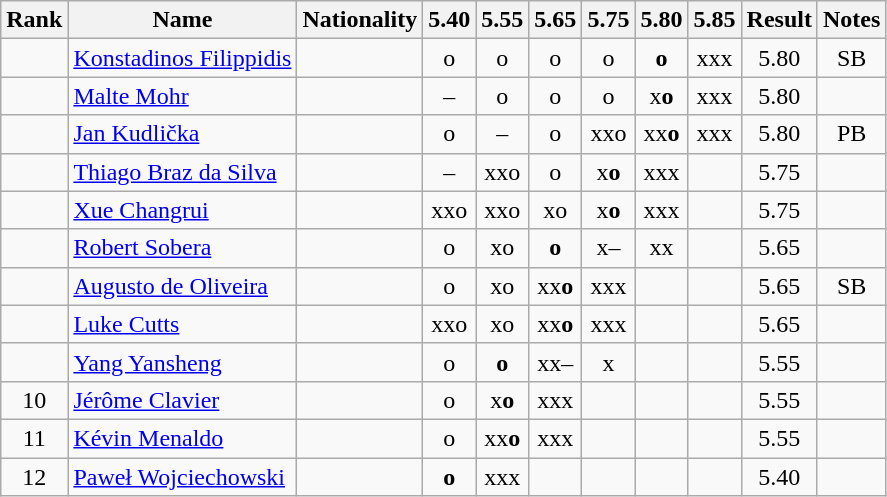<table class="wikitable sortable" style="text-align:center">
<tr>
<th>Rank</th>
<th>Name</th>
<th>Nationality</th>
<th>5.40</th>
<th>5.55</th>
<th>5.65</th>
<th>5.75</th>
<th>5.80</th>
<th>5.85</th>
<th>Result</th>
<th>Notes</th>
</tr>
<tr>
<td></td>
<td align=left><a href='#'>Konstadinos Filippidis</a></td>
<td align=left></td>
<td>o</td>
<td>o</td>
<td>o</td>
<td>o</td>
<td><strong>o</strong></td>
<td>xxx</td>
<td>5.80</td>
<td>SB</td>
</tr>
<tr>
<td></td>
<td align=left><a href='#'>Malte Mohr</a></td>
<td align=left></td>
<td>–</td>
<td>o</td>
<td>o</td>
<td>o</td>
<td>x<strong>o</strong></td>
<td>xxx</td>
<td>5.80</td>
<td></td>
</tr>
<tr>
<td></td>
<td align=left><a href='#'>Jan Kudlička</a></td>
<td align=left></td>
<td>o</td>
<td>–</td>
<td>o</td>
<td>xxo</td>
<td>xx<strong>o</strong></td>
<td>xxx</td>
<td>5.80</td>
<td>PB</td>
</tr>
<tr>
<td></td>
<td align=left><a href='#'>Thiago Braz da Silva</a></td>
<td align=left></td>
<td>–</td>
<td>xxo</td>
<td>o</td>
<td>x<strong>o</strong></td>
<td>xxx</td>
<td></td>
<td>5.75</td>
<td></td>
</tr>
<tr>
<td></td>
<td align=left><a href='#'>Xue Changrui</a></td>
<td align=left></td>
<td>xxo</td>
<td>xxo</td>
<td>xo</td>
<td>x<strong>o</strong></td>
<td>xxx</td>
<td></td>
<td>5.75</td>
<td></td>
</tr>
<tr>
<td></td>
<td align=left><a href='#'>Robert Sobera</a></td>
<td align=left></td>
<td>o</td>
<td>xo</td>
<td><strong>o</strong></td>
<td>x–</td>
<td>xx</td>
<td></td>
<td>5.65</td>
<td></td>
</tr>
<tr>
<td></td>
<td align=left><a href='#'>Augusto de Oliveira</a></td>
<td align=left></td>
<td>o</td>
<td>xo</td>
<td>xx<strong>o</strong></td>
<td>xxx</td>
<td></td>
<td></td>
<td>5.65</td>
<td>SB</td>
</tr>
<tr>
<td></td>
<td align=left><a href='#'>Luke Cutts</a></td>
<td align=left></td>
<td>xxo</td>
<td>xo</td>
<td>xx<strong>o</strong></td>
<td>xxx</td>
<td></td>
<td></td>
<td>5.65</td>
<td></td>
</tr>
<tr>
<td></td>
<td align=left><a href='#'>Yang Yansheng</a></td>
<td align=left></td>
<td>o</td>
<td><strong>o</strong></td>
<td>xx–</td>
<td>x</td>
<td></td>
<td></td>
<td>5.55</td>
<td></td>
</tr>
<tr>
<td>10</td>
<td align=left><a href='#'>Jérôme Clavier</a></td>
<td align=left></td>
<td>o</td>
<td>x<strong>o</strong></td>
<td>xxx</td>
<td></td>
<td></td>
<td></td>
<td>5.55</td>
<td></td>
</tr>
<tr>
<td>11</td>
<td align=left><a href='#'>Kévin Menaldo</a></td>
<td align=left></td>
<td>o</td>
<td>xx<strong>o</strong></td>
<td>xxx</td>
<td></td>
<td></td>
<td></td>
<td>5.55</td>
<td></td>
</tr>
<tr>
<td>12</td>
<td align=left><a href='#'>Paweł Wojciechowski</a></td>
<td align=left></td>
<td><strong>o</strong></td>
<td>xxx</td>
<td></td>
<td></td>
<td></td>
<td></td>
<td>5.40</td>
<td></td>
</tr>
</table>
